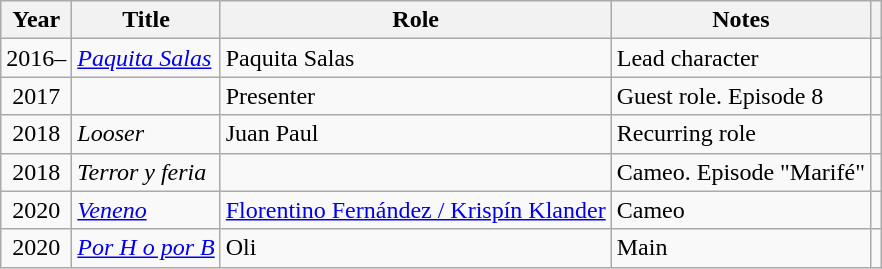<table class="wikitable sortable">
<tr>
<th>Year</th>
<th>Title</th>
<th>Role</th>
<th class="unsortable">Notes</th>
<th class="unsortable"></th>
</tr>
<tr>
<td align = "center">2016–</td>
<td><em><a href='#'>Paquita Salas</a></em></td>
<td>Paquita Salas</td>
<td>Lead character</td>
<td align = "center"></td>
</tr>
<tr>
<td align = "center">2017</td>
<td><em></em></td>
<td>Presenter</td>
<td>Guest role. Episode 8</td>
<td align = "center"></td>
</tr>
<tr>
<td align = "center">2018</td>
<td><em>Looser</em></td>
<td>Juan Paul</td>
<td>Recurring role</td>
<td align = "center"></td>
</tr>
<tr>
<td align = "center">2018</td>
<td><em>Terror y feria</em></td>
<td></td>
<td>Cameo. Episode "Marifé"</td>
<td align = "center"></td>
</tr>
<tr>
<td align = "center">2020</td>
<td><a href='#'><em>Veneno</em></a></td>
<td><a href='#'>Florentino Fernández / Krispín Klander</a></td>
<td>Cameo</td>
<td align = "center"></td>
</tr>
<tr>
<td align = "center">2020</td>
<td><em><a href='#'>Por H o por B</a></em></td>
<td>Oli</td>
<td>Main</td>
<td align = "center"></td>
</tr>
</table>
